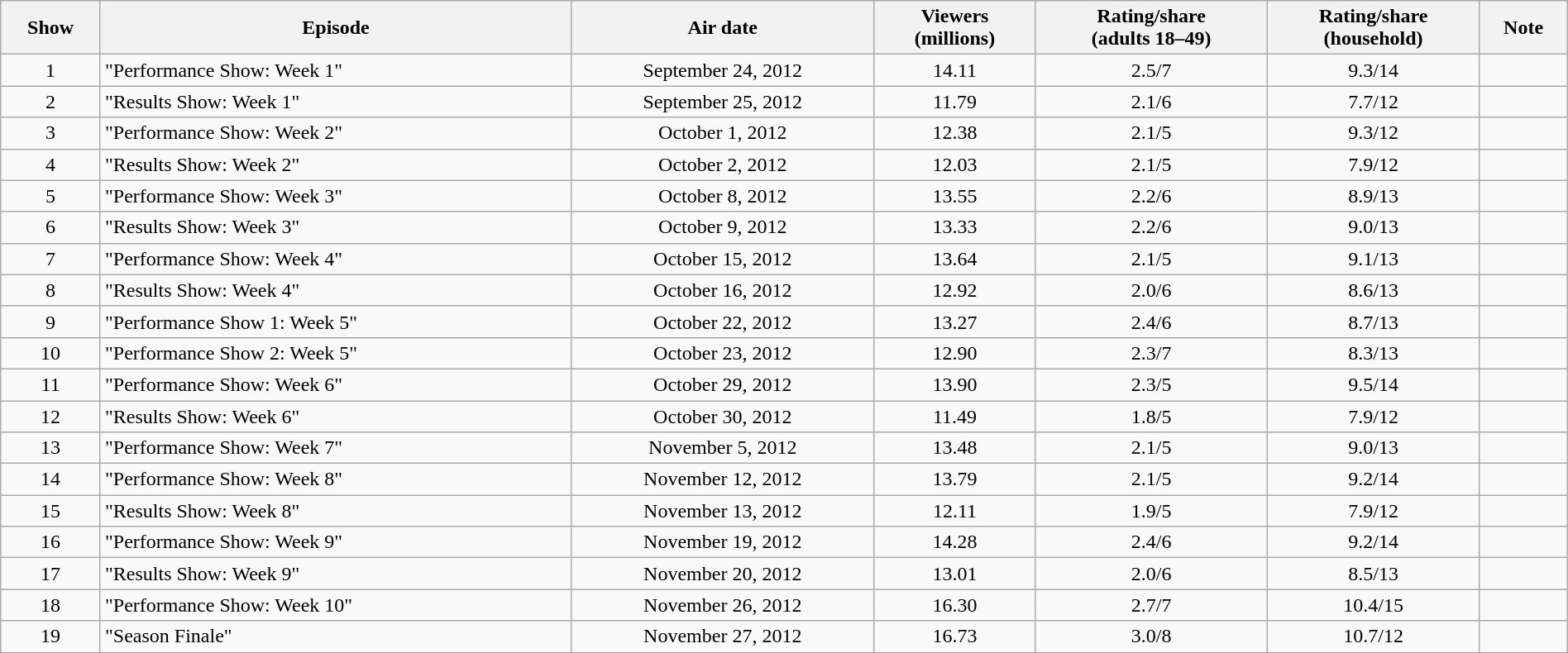<table class="wikitable" style="margin:0; width:100%;">
<tr>
<th>Show</th>
<th>Episode</th>
<th>Air date</th>
<th>Viewers<br>(millions)</th>
<th>Rating/share<br>(adults 18–49)</th>
<th>Rating/share<br>(household)</th>
<th>Note</th>
</tr>
<tr>
<td style="text-align:center;">1</td>
<td>"Performance Show: Week 1"</td>
<td style="text-align:center;">September 24, 2012</td>
<td style="text-align:center;">14.11</td>
<td style="text-align:center;">2.5/7</td>
<td style="text-align:center;">9.3/14</td>
<td style="text-align:center;"></td>
</tr>
<tr>
<td style="text-align:center;">2</td>
<td>"Results Show: Week 1"</td>
<td style="text-align:center;">September 25, 2012</td>
<td style="text-align:center;">11.79</td>
<td style="text-align:center;">2.1/6</td>
<td style="text-align:center;">7.7/12</td>
<td style="text-align:center;"></td>
</tr>
<tr>
<td style="text-align:center;">3</td>
<td>"Performance Show: Week 2"</td>
<td style="text-align:center;">October 1, 2012</td>
<td style="text-align:center;">12.38</td>
<td style="text-align:center;">2.1/5</td>
<td style="text-align:center;">9.3/12</td>
<td style="text-align:center;"></td>
</tr>
<tr>
<td style="text-align:center;">4</td>
<td>"Results Show: Week 2"</td>
<td style="text-align:center;">October 2, 2012</td>
<td style="text-align:center;">12.03</td>
<td style="text-align:center;">2.1/5</td>
<td style="text-align:center;">7.9/12</td>
<td style="text-align:center;"></td>
</tr>
<tr>
<td style="text-align:center;">5</td>
<td>"Performance Show: Week 3"</td>
<td style="text-align:center;">October 8, 2012</td>
<td style="text-align:center;">13.55</td>
<td style="text-align:center;">2.2/6</td>
<td style="text-align:center;">8.9/13</td>
<td style="text-align:center;"></td>
</tr>
<tr>
<td style="text-align:center;">6</td>
<td>"Results Show: Week 3"</td>
<td style="text-align:center;">October 9, 2012</td>
<td style="text-align:center;">13.33</td>
<td style="text-align:center;">2.2/6</td>
<td style="text-align:center;">9.0/13</td>
<td style="text-align:center;"></td>
</tr>
<tr>
<td style="text-align:center;">7</td>
<td>"Performance Show: Week 4"</td>
<td style="text-align:center;">October 15, 2012</td>
<td style="text-align:center;">13.64</td>
<td style="text-align:center;">2.1/5</td>
<td style="text-align:center;">9.1/13</td>
<td style="text-align:center;"></td>
</tr>
<tr>
<td style="text-align:center;">8</td>
<td>"Results Show: Week 4"</td>
<td style="text-align:center;">October 16, 2012</td>
<td style="text-align:center;">12.92</td>
<td style="text-align:center;">2.0/6</td>
<td style="text-align:center;">8.6/13</td>
<td style="text-align:center;"></td>
</tr>
<tr>
<td style="text-align:center;">9</td>
<td>"Performance Show 1: Week 5"</td>
<td style="text-align:center;">October 22, 2012</td>
<td style="text-align:center;">13.27</td>
<td style="text-align:center;">2.4/6</td>
<td style="text-align:center;">8.7/13</td>
<td style="text-align:center;"></td>
</tr>
<tr>
<td style="text-align:center;">10</td>
<td>"Performance Show 2: Week 5"</td>
<td style="text-align:center;">October 23, 2012</td>
<td style="text-align:center;">12.90</td>
<td style="text-align:center;">2.3/7</td>
<td style="text-align:center;">8.3/13</td>
<td style="text-align:center;"></td>
</tr>
<tr>
<td style="text-align:center;">11</td>
<td>"Performance Show: Week 6"</td>
<td style="text-align:center;">October 29, 2012</td>
<td style="text-align:center;">13.90</td>
<td style="text-align:center;">2.3/5</td>
<td style="text-align:center;">9.5/14</td>
<td style="text-align:center;"></td>
</tr>
<tr>
<td style="text-align:center;">12</td>
<td>"Results Show: Week 6"</td>
<td style="text-align:center;">October 30, 2012</td>
<td style="text-align:center;">11.49</td>
<td style="text-align:center;">1.8/5</td>
<td style="text-align:center;">7.9/12</td>
<td style="text-align:center;"></td>
</tr>
<tr>
<td style="text-align:center;">13</td>
<td>"Performance Show: Week 7"</td>
<td style="text-align:center;">November 5, 2012</td>
<td style="text-align:center;">13.48</td>
<td style="text-align:center;">2.1/5</td>
<td style="text-align:center;">9.0/13</td>
<td style="text-align:center;"></td>
</tr>
<tr>
<td style="text-align:center;">14</td>
<td>"Performance Show: Week 8"</td>
<td style="text-align:center;">November 12, 2012</td>
<td style="text-align:center;">13.79</td>
<td style="text-align:center;">2.1/5</td>
<td style="text-align:center;">9.2/14</td>
<td style="text-align:center;"></td>
</tr>
<tr>
<td style="text-align:center;">15</td>
<td>"Results Show: Week 8"</td>
<td style="text-align:center;">November 13, 2012</td>
<td style="text-align:center;">12.11</td>
<td style="text-align:center;">1.9/5</td>
<td style="text-align:center;">7.9/12</td>
<td style="text-align:center;"></td>
</tr>
<tr>
<td style="text-align:center;">16</td>
<td>"Performance Show: Week 9"</td>
<td style="text-align:center;">November 19, 2012</td>
<td style="text-align:center;">14.28</td>
<td style="text-align:center;">2.4/6</td>
<td style="text-align:center;">9.2/14</td>
<td style="text-align:center;"></td>
</tr>
<tr>
<td style="text-align:center;">17</td>
<td>"Results Show: Week 9"</td>
<td style="text-align:center;">November 20, 2012</td>
<td style="text-align:center;">13.01</td>
<td style="text-align:center;">2.0/6</td>
<td style="text-align:center;">8.5/13</td>
<td style="text-align:center;"></td>
</tr>
<tr>
<td style="text-align:center;">18</td>
<td>"Performance Show: Week 10"</td>
<td style="text-align:center;">November 26, 2012</td>
<td style="text-align:center;">16.30</td>
<td style="text-align:center;">2.7/7</td>
<td style="text-align:center;">10.4/15</td>
<td style="text-align:center;"></td>
</tr>
<tr>
<td style="text-align:center;">19</td>
<td>"Season Finale"</td>
<td style="text-align:center;">November 27, 2012</td>
<td style="text-align:center;">16.73</td>
<td style="text-align:center;">3.0/8</td>
<td style="text-align:center;">10.7/12</td>
<td style="text-align:center;"></td>
</tr>
</table>
